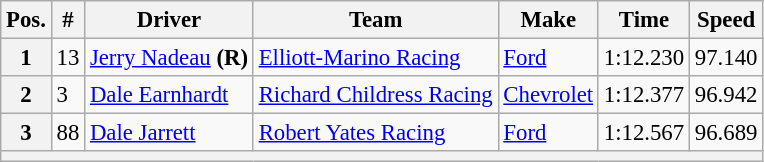<table class="wikitable" style="font-size:95%">
<tr>
<th>Pos.</th>
<th>#</th>
<th>Driver</th>
<th>Team</th>
<th>Make</th>
<th>Time</th>
<th>Speed</th>
</tr>
<tr>
<th>1</th>
<td>13</td>
<td><a href='#'>Jerry Nadeau</a> <strong>(R)</strong></td>
<td><a href='#'>Elliott-Marino Racing</a></td>
<td><a href='#'>Ford</a></td>
<td>1:12.230</td>
<td>97.140</td>
</tr>
<tr>
<th>2</th>
<td>3</td>
<td><a href='#'>Dale Earnhardt</a></td>
<td><a href='#'>Richard Childress Racing</a></td>
<td><a href='#'>Chevrolet</a></td>
<td>1:12.377</td>
<td>96.942</td>
</tr>
<tr>
<th>3</th>
<td>88</td>
<td><a href='#'>Dale Jarrett</a></td>
<td><a href='#'>Robert Yates Racing</a></td>
<td><a href='#'>Ford</a></td>
<td>1:12.567</td>
<td>96.689</td>
</tr>
<tr>
<th colspan="7"></th>
</tr>
</table>
